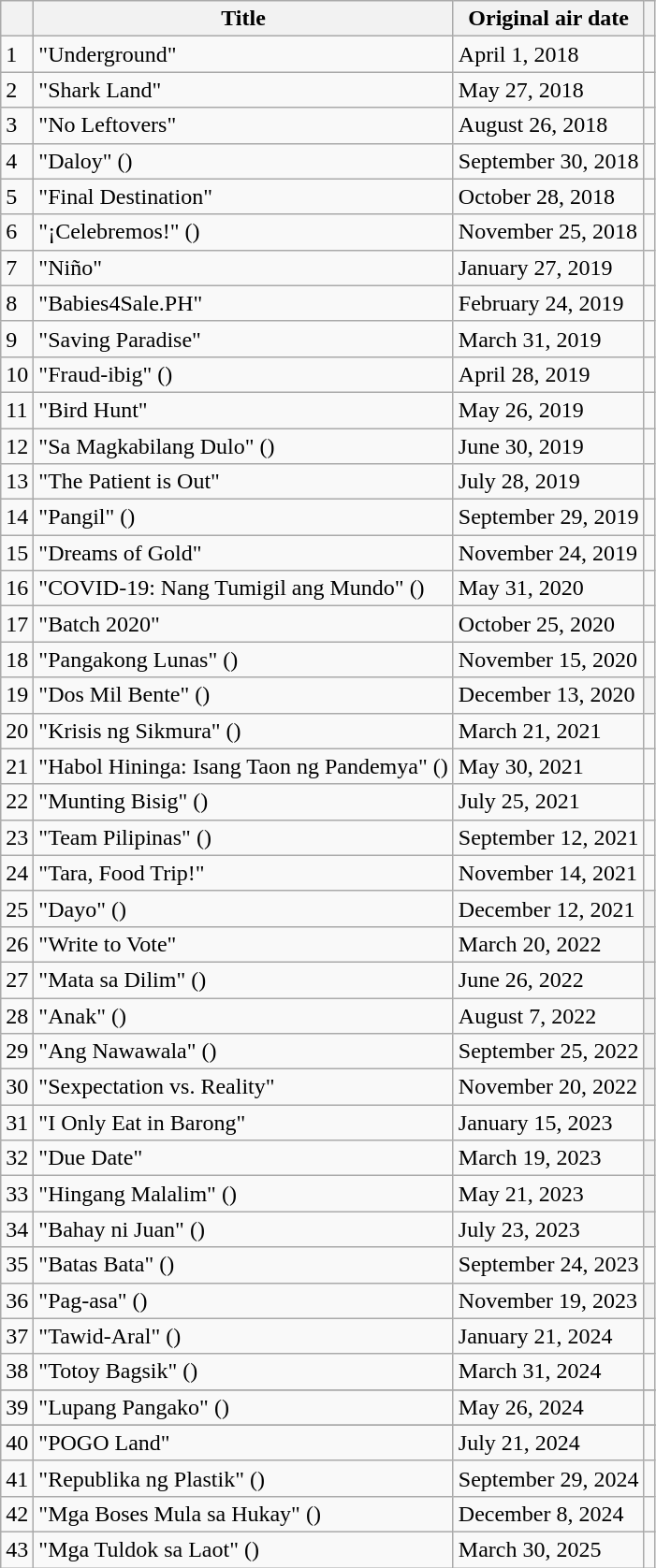<table class="wikitable">
<tr>
<th></th>
<th>Title</th>
<th>Original air date</th>
<th></th>
</tr>
<tr>
<td>1</td>
<td>"Underground"</td>
<td>April 1, 2018</td>
<td></td>
</tr>
<tr>
<td>2</td>
<td>"Shark Land"</td>
<td>May 27, 2018</td>
<td></td>
</tr>
<tr>
<td>3</td>
<td>"No Leftovers"</td>
<td>August 26, 2018</td>
<td></td>
</tr>
<tr>
<td>4</td>
<td>"Daloy" ()</td>
<td>September 30, 2018</td>
<td></td>
</tr>
<tr>
<td>5</td>
<td>"Final Destination"</td>
<td>October 28, 2018</td>
<td></td>
</tr>
<tr>
<td>6</td>
<td>"¡Celebremos!" ()</td>
<td>November 25, 2018</td>
<td></td>
</tr>
<tr>
<td>7</td>
<td>"Niño"</td>
<td>January 27, 2019</td>
<td></td>
</tr>
<tr>
<td>8</td>
<td>"Babies4Sale.PH"</td>
<td>February 24, 2019</td>
<td></td>
</tr>
<tr>
<td>9</td>
<td>"Saving Paradise"</td>
<td>March 31, 2019</td>
<td></td>
</tr>
<tr>
<td>10</td>
<td>"Fraud-ibig" ()</td>
<td>April 28, 2019</td>
<td></td>
</tr>
<tr>
<td>11</td>
<td>"Bird Hunt"</td>
<td>May 26, 2019</td>
<td></td>
</tr>
<tr>
<td>12</td>
<td>"Sa Magkabilang Dulo" ()</td>
<td>June 30, 2019</td>
<td></td>
</tr>
<tr>
<td>13</td>
<td>"The Patient is Out"</td>
<td>July 28, 2019</td>
<td></td>
</tr>
<tr>
<td>14</td>
<td>"Pangil" ()</td>
<td>September 29, 2019</td>
<td></td>
</tr>
<tr>
<td>15</td>
<td>"Dreams of Gold"</td>
<td>November 24, 2019</td>
<td></td>
</tr>
<tr>
<td>16</td>
<td>"COVID-19: Nang Tumigil ang Mundo" ()</td>
<td>May 31, 2020</td>
<td></td>
</tr>
<tr>
<td>17</td>
<td>"Batch 2020"</td>
<td>October 25, 2020</td>
<td></td>
</tr>
<tr>
<td>18</td>
<td>"Pangakong Lunas" ()</td>
<td>November 15, 2020</td>
<td></td>
</tr>
<tr>
<td>19</td>
<td>"Dos Mil Bente" ()</td>
<td>December 13, 2020</td>
<th></th>
</tr>
<tr>
<td>20</td>
<td>"Krisis ng Sikmura" ()</td>
<td>March 21, 2021</td>
<td></td>
</tr>
<tr>
<td>21</td>
<td>"Habol Hininga: Isang Taon ng Pandemya" ()</td>
<td>May 30, 2021</td>
<td></td>
</tr>
<tr>
<td>22</td>
<td>"Munting Bisig" ()</td>
<td>July 25, 2021</td>
<td></td>
</tr>
<tr>
<td>23</td>
<td>"Team Pilipinas" ()</td>
<td>September 12, 2021</td>
<td></td>
</tr>
<tr>
<td>24</td>
<td>"Tara, Food Trip!"</td>
<td>November 14, 2021</td>
<td></td>
</tr>
<tr>
<td>25</td>
<td>"Dayo" ()</td>
<td>December 12, 2021</td>
<th></th>
</tr>
<tr>
<td>26</td>
<td>"Write to Vote"</td>
<td>March 20, 2022</td>
<th></th>
</tr>
<tr>
<td>27</td>
<td>"Mata sa Dilim" ()</td>
<td>June 26, 2022</td>
<th></th>
</tr>
<tr>
<td>28</td>
<td>"Anak" ()</td>
<td>August 7, 2022</td>
<th></th>
</tr>
<tr>
<td>29</td>
<td>"Ang Nawawala" ()</td>
<td>September 25, 2022</td>
<th></th>
</tr>
<tr>
<td>30</td>
<td>"Sexpectation vs. Reality"</td>
<td>November 20, 2022</td>
<th></th>
</tr>
<tr>
<td>31</td>
<td>"I Only Eat in Barong"</td>
<td>January 15, 2023</td>
<td></td>
</tr>
<tr>
<td>32</td>
<td>"Due Date"</td>
<td>March 19, 2023</td>
<th></th>
</tr>
<tr>
<td>33</td>
<td>"Hingang Malalim" ()</td>
<td>May 21, 2023</td>
<th></th>
</tr>
<tr>
<td>34</td>
<td>"Bahay ni Juan" ()</td>
<td>July 23, 2023</td>
<th></th>
</tr>
<tr>
<td>35</td>
<td>"Batas Bata" ()</td>
<td>September 24, 2023</td>
<td></td>
</tr>
<tr>
<td>36</td>
<td>"Pag-asa" ()</td>
<td>November 19, 2023</td>
<th></th>
</tr>
<tr>
<td>37</td>
<td>"Tawid-Aral" ()</td>
<td>January 21, 2024</td>
<td></td>
</tr>
<tr>
<td>38</td>
<td>"Totoy Bagsik" ()</td>
<td>March 31, 2024</td>
<td></td>
</tr>
<tr>
</tr>
<tr>
<td>39</td>
<td>"Lupang Pangako" ()</td>
<td>May 26, 2024</td>
<td></td>
</tr>
<tr>
</tr>
<tr>
<td>40</td>
<td>"POGO Land"</td>
<td>July 21, 2024</td>
<td></td>
</tr>
<tr>
<td>41</td>
<td>"Republika ng Plastik" ()</td>
<td>September 29, 2024</td>
<td></td>
</tr>
<tr>
<td>42</td>
<td>"Mga Boses Mula sa Hukay" ()</td>
<td>December 8, 2024</td>
<td></td>
</tr>
<tr>
<td>43</td>
<td>"Mga Tuldok sa Laot" ()</td>
<td>March 30, 2025</td>
<td></td>
</tr>
</table>
